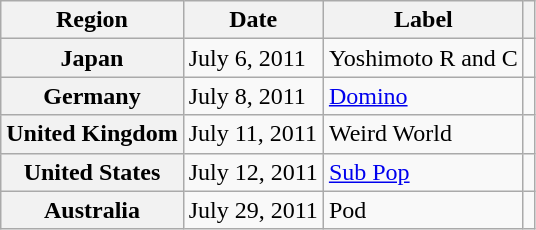<table class="wikitable plainrowheaders">
<tr>
<th scope="col">Region</th>
<th scope="col">Date</th>
<th scope="col">Label</th>
<th scope="col"></th>
</tr>
<tr>
<th scope="row">Japan</th>
<td>July 6, 2011</td>
<td>Yoshimoto R and C</td>
<td align="center"></td>
</tr>
<tr>
<th scope="row">Germany</th>
<td>July 8, 2011</td>
<td><a href='#'>Domino</a></td>
<td align="center"></td>
</tr>
<tr>
<th scope="row">United Kingdom</th>
<td>July 11, 2011</td>
<td>Weird World</td>
<td align="center"></td>
</tr>
<tr>
<th scope="row">United States</th>
<td>July 12, 2011</td>
<td><a href='#'>Sub Pop</a></td>
<td align="center"></td>
</tr>
<tr>
<th scope="row">Australia</th>
<td>July 29, 2011</td>
<td>Pod</td>
<td align="center"></td>
</tr>
</table>
